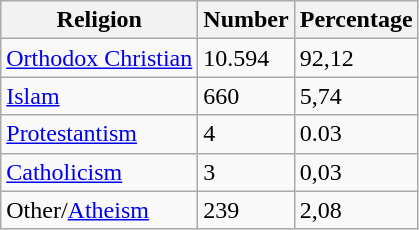<table class="wikitable">
<tr>
<th>Religion</th>
<th>Number</th>
<th>Percentage</th>
</tr>
<tr>
<td><a href='#'>Orthodox Christian</a></td>
<td>10.594</td>
<td>92,12</td>
</tr>
<tr>
<td><a href='#'>Islam</a></td>
<td>660</td>
<td>5,74</td>
</tr>
<tr>
<td><a href='#'>Protestantism</a></td>
<td>4</td>
<td>0.03</td>
</tr>
<tr>
<td><a href='#'>Catholicism</a></td>
<td>3</td>
<td>0,03</td>
</tr>
<tr>
<td>Other/<a href='#'>Atheism</a></td>
<td>239</td>
<td>2,08</td>
</tr>
</table>
